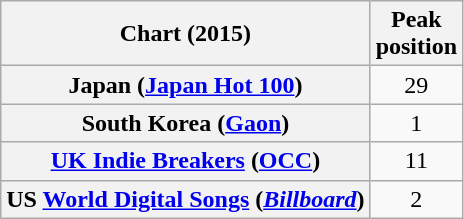<table class="wikitable sortable plainrowheaders" style="text-align:center">
<tr>
<th scope="col">Chart (2015)</th>
<th scope="col">Peak<br>position</th>
</tr>
<tr>
<th scope="row">Japan (<a href='#'>Japan Hot 100</a>)</th>
<td>29</td>
</tr>
<tr>
<th scope="row">South Korea (<a href='#'>Gaon</a>)</th>
<td>1</td>
</tr>
<tr>
<th scope="row"><a href='#'>UK Indie Breakers</a> (<a href='#'>OCC</a>)</th>
<td>11</td>
</tr>
<tr>
<th scope="row">US <a href='#'>World Digital Songs</a> (<em><a href='#'>Billboard</a></em>)</th>
<td>2</td>
</tr>
</table>
